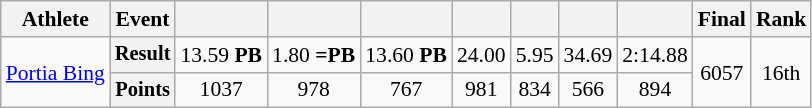<table class="wikitable" style="font-size:90%">
<tr>
<th>Athlete</th>
<th>Event</th>
<th></th>
<th></th>
<th></th>
<th></th>
<th></th>
<th></th>
<th></th>
<th>Final</th>
<th>Rank</th>
</tr>
<tr style=text-align:center>
<td rowspan=2 style=text-align:left><a href='#'>Portia Bing</a></td>
<th style="font-size:95%">Result</th>
<td>13.59 <strong>PB</strong></td>
<td>1.80 <strong>=PB</strong></td>
<td>13.60 <strong>PB</strong></td>
<td>24.00</td>
<td>5.95</td>
<td>34.69</td>
<td>2:14.88</td>
<td rowspan=2>6057</td>
<td rowspan=2>16th</td>
</tr>
<tr style=text-align:center>
<th style="font-size:95%">Points</th>
<td>1037</td>
<td>978</td>
<td>767</td>
<td>981</td>
<td>834</td>
<td>566</td>
<td>894</td>
</tr>
</table>
